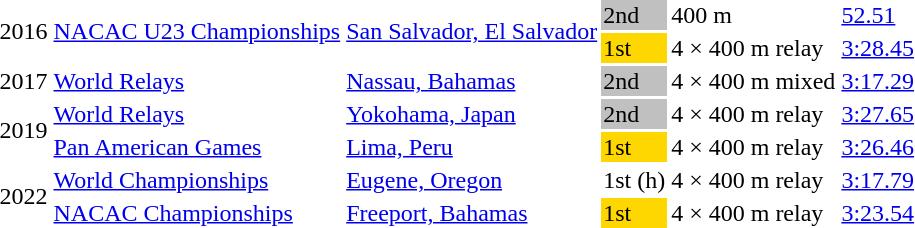<table>
<tr>
</tr>
<tr>
<td rowspan=2>2016</td>
<td rowspan=2><a href='#'>NACAC U23 Championships</a></td>
<td rowspan=2><a href='#'>San Salvador, El Salvador</a></td>
<td bgcolor=silver>2nd</td>
<td>400 m</td>
<td><a href='#'>52.51</a></td>
</tr>
<tr>
<td bgcolor=gold>1st</td>
<td>4 × 400 m relay</td>
<td><a href='#'>3:28.45</a></td>
</tr>
<tr>
<td>2017</td>
<td><a href='#'>World Relays</a></td>
<td><a href='#'>Nassau, Bahamas</a></td>
<td bgcolor=silver>2nd</td>
<td>4 × 400 m mixed</td>
<td><a href='#'>3:17.29</a></td>
</tr>
<tr>
<td rowspan=2>2019</td>
<td><a href='#'>World Relays</a></td>
<td><a href='#'>Yokohama, Japan</a></td>
<td bgcolor=silver>2nd</td>
<td>4 × 400 m relay</td>
<td><a href='#'>3:27.65</a></td>
</tr>
<tr>
<td><a href='#'>Pan American Games</a></td>
<td><a href='#'>Lima, Peru</a></td>
<td bgcolor=gold>1st</td>
<td>4 × 400 m relay</td>
<td><a href='#'>3:26.46</a></td>
</tr>
<tr>
<td rowspan=2>2022</td>
<td><a href='#'>World Championships</a></td>
<td><a href='#'>Eugene, Oregon</a></td>
<td>1st (h)</td>
<td>4 × 400 m relay</td>
<td><a href='#'>3:17.79</a></td>
</tr>
<tr>
<td><a href='#'>NACAC Championships</a></td>
<td><a href='#'>Freeport, Bahamas</a></td>
<td bgcolor=gold>1st</td>
<td>4 × 400 m relay</td>
<td><a href='#'>3:23.54</a></td>
</tr>
</table>
